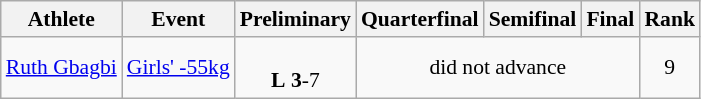<table class="wikitable" style="text-align:left; font-size:90%">
<tr>
<th>Athlete</th>
<th>Event</th>
<th>Preliminary</th>
<th>Quarterfinal</th>
<th>Semifinal</th>
<th>Final</th>
<th>Rank</th>
</tr>
<tr>
<td><a href='#'>Ruth Gbagbi</a></td>
<td><a href='#'>Girls' -55kg</a></td>
<td align=center> <br> <strong>L</strong> <strong>3</strong>-7</td>
<td align=center colspan=3>did not advance</td>
<td align=center>9</td>
</tr>
</table>
